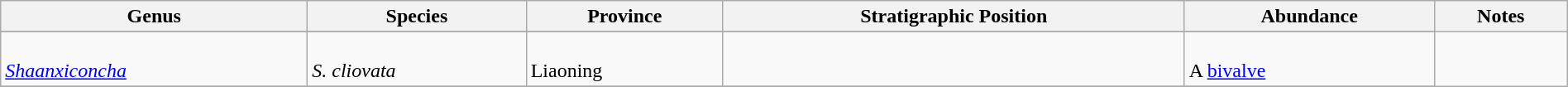<table class="wikitable" align="center" width="100%">
<tr>
<th>Genus</th>
<th>Species</th>
<th>Province</th>
<th>Stratigraphic Position</th>
<th>Abundance</th>
<th>Notes</th>
</tr>
<tr>
</tr>
<tr>
<td><br><em><a href='#'>Shaanxiconcha</a></em></td>
<td><br><em>S. cliovata</em></td>
<td><br>Liaoning</td>
<td></td>
<td><br>A <a href='#'>bivalve</a></td>
</tr>
<tr>
</tr>
</table>
